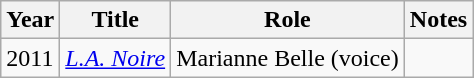<table class="wikitable">
<tr>
<th>Year</th>
<th>Title</th>
<th>Role</th>
<th>Notes</th>
</tr>
<tr>
<td>2011</td>
<td><em><a href='#'>L.A. Noire</a></em></td>
<td>Marianne Belle (voice)</td>
<td></td>
</tr>
</table>
